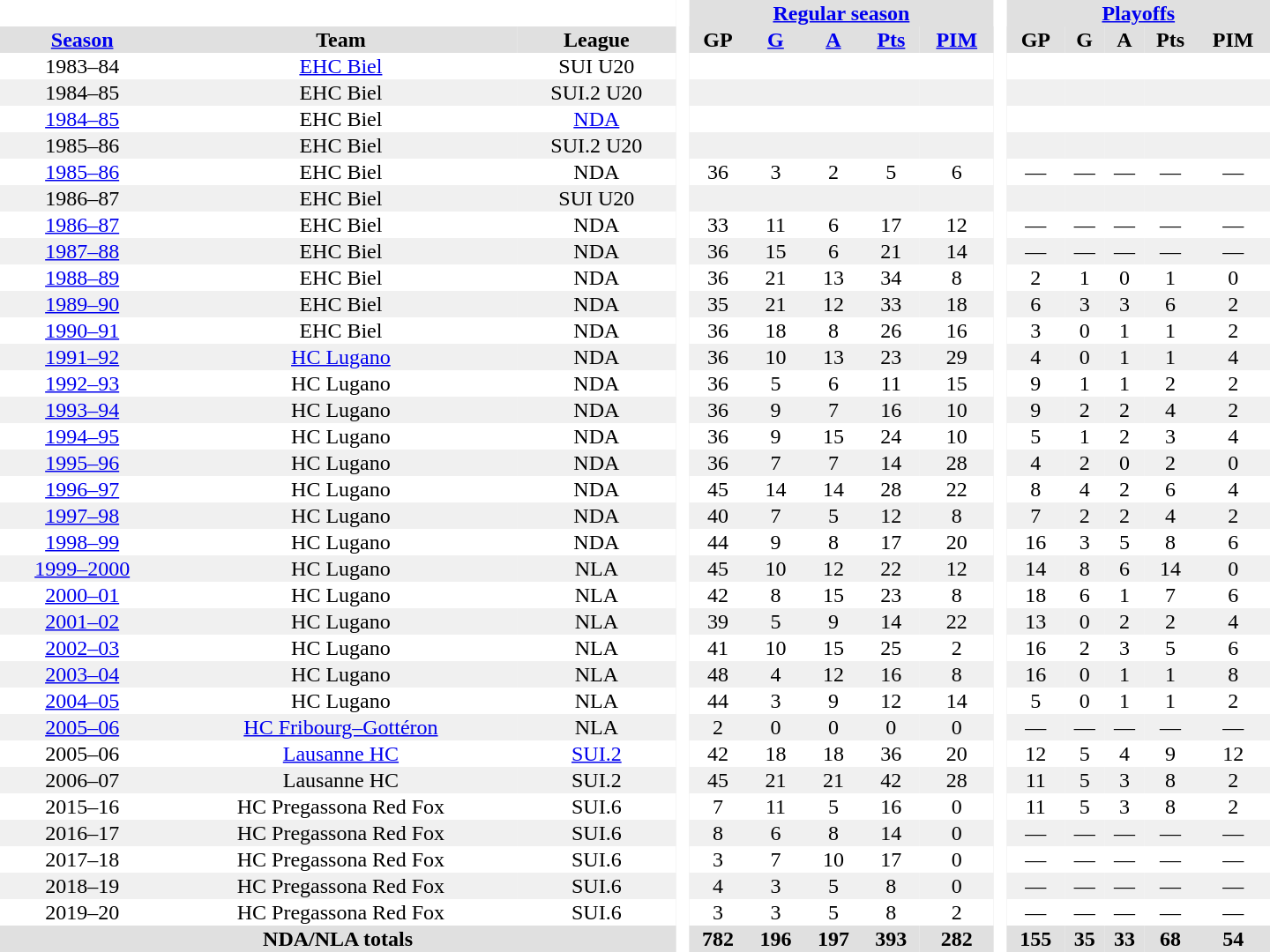<table border="0" cellpadding="1" cellspacing="0" style="text-align:center; width:60em">
<tr bgcolor="#e0e0e0">
<th colspan="3" bgcolor="#ffffff"> </th>
<th rowspan="99" bgcolor="#ffffff"> </th>
<th colspan="5"><a href='#'>Regular season</a></th>
<th rowspan="99" bgcolor="#ffffff"> </th>
<th colspan="5"><a href='#'>Playoffs</a></th>
</tr>
<tr bgcolor="#e0e0e0">
<th><a href='#'>Season</a></th>
<th>Team</th>
<th>League</th>
<th>GP</th>
<th><a href='#'>G</a></th>
<th><a href='#'>A</a></th>
<th><a href='#'>Pts</a></th>
<th><a href='#'>PIM</a></th>
<th>GP</th>
<th>G</th>
<th>A</th>
<th>Pts</th>
<th>PIM</th>
</tr>
<tr>
<td>1983–84</td>
<td><a href='#'>EHC Biel</a></td>
<td>SUI U20</td>
<td></td>
<td></td>
<td></td>
<td></td>
<td></td>
<td></td>
<td></td>
<td></td>
<td></td>
<td></td>
</tr>
<tr bgcolor="#f0f0f0">
<td>1984–85</td>
<td>EHC Biel</td>
<td>SUI.2 U20</td>
<td></td>
<td></td>
<td></td>
<td></td>
<td></td>
<td></td>
<td></td>
<td></td>
<td></td>
<td></td>
</tr>
<tr>
<td><a href='#'>1984–85</a></td>
<td>EHC Biel</td>
<td><a href='#'>NDA</a></td>
<td></td>
<td></td>
<td></td>
<td></td>
<td></td>
<td></td>
<td></td>
<td></td>
<td></td>
<td></td>
</tr>
<tr bgcolor="#f0f0f0">
<td>1985–86</td>
<td>EHC Biel</td>
<td>SUI.2 U20</td>
<td></td>
<td></td>
<td></td>
<td></td>
<td></td>
<td></td>
<td></td>
<td></td>
<td></td>
<td></td>
</tr>
<tr>
<td><a href='#'>1985–86</a></td>
<td>EHC Biel</td>
<td>NDA</td>
<td>36</td>
<td>3</td>
<td>2</td>
<td>5</td>
<td>6</td>
<td>—</td>
<td>—</td>
<td>—</td>
<td>—</td>
<td>—</td>
</tr>
<tr bgcolor="#f0f0f0">
<td>1986–87</td>
<td>EHC Biel</td>
<td>SUI U20</td>
<td></td>
<td></td>
<td></td>
<td></td>
<td></td>
<td></td>
<td></td>
<td></td>
<td></td>
<td></td>
</tr>
<tr>
<td><a href='#'>1986–87</a></td>
<td>EHC Biel</td>
<td>NDA</td>
<td>33</td>
<td>11</td>
<td>6</td>
<td>17</td>
<td>12</td>
<td>—</td>
<td>—</td>
<td>—</td>
<td>—</td>
<td>—</td>
</tr>
<tr bgcolor="#f0f0f0">
<td><a href='#'>1987–88</a></td>
<td>EHC Biel</td>
<td>NDA</td>
<td>36</td>
<td>15</td>
<td>6</td>
<td>21</td>
<td>14</td>
<td>—</td>
<td>—</td>
<td>—</td>
<td>—</td>
<td>—</td>
</tr>
<tr>
<td><a href='#'>1988–89</a></td>
<td>EHC Biel</td>
<td>NDA</td>
<td>36</td>
<td>21</td>
<td>13</td>
<td>34</td>
<td>8</td>
<td>2</td>
<td>1</td>
<td>0</td>
<td>1</td>
<td>0</td>
</tr>
<tr bgcolor="#f0f0f0">
<td><a href='#'>1989–90</a></td>
<td>EHC Biel</td>
<td>NDA</td>
<td>35</td>
<td>21</td>
<td>12</td>
<td>33</td>
<td>18</td>
<td>6</td>
<td>3</td>
<td>3</td>
<td>6</td>
<td>2</td>
</tr>
<tr>
<td><a href='#'>1990–91</a></td>
<td>EHC Biel</td>
<td>NDA</td>
<td>36</td>
<td>18</td>
<td>8</td>
<td>26</td>
<td>16</td>
<td>3</td>
<td>0</td>
<td>1</td>
<td>1</td>
<td>2</td>
</tr>
<tr bgcolor="#f0f0f0">
<td><a href='#'>1991–92</a></td>
<td><a href='#'>HC Lugano</a></td>
<td>NDA</td>
<td>36</td>
<td>10</td>
<td>13</td>
<td>23</td>
<td>29</td>
<td>4</td>
<td>0</td>
<td>1</td>
<td>1</td>
<td>4</td>
</tr>
<tr>
<td><a href='#'>1992–93</a></td>
<td>HC Lugano</td>
<td>NDA</td>
<td>36</td>
<td>5</td>
<td>6</td>
<td>11</td>
<td>15</td>
<td>9</td>
<td>1</td>
<td>1</td>
<td>2</td>
<td>2</td>
</tr>
<tr bgcolor="#f0f0f0">
<td><a href='#'>1993–94</a></td>
<td>HC Lugano</td>
<td>NDA</td>
<td>36</td>
<td>9</td>
<td>7</td>
<td>16</td>
<td>10</td>
<td>9</td>
<td>2</td>
<td>2</td>
<td>4</td>
<td>2</td>
</tr>
<tr>
<td><a href='#'>1994–95</a></td>
<td>HC Lugano</td>
<td>NDA</td>
<td>36</td>
<td>9</td>
<td>15</td>
<td>24</td>
<td>10</td>
<td>5</td>
<td>1</td>
<td>2</td>
<td>3</td>
<td>4</td>
</tr>
<tr bgcolor="#f0f0f0">
<td><a href='#'>1995–96</a></td>
<td>HC Lugano</td>
<td>NDA</td>
<td>36</td>
<td>7</td>
<td>7</td>
<td>14</td>
<td>28</td>
<td>4</td>
<td>2</td>
<td>0</td>
<td>2</td>
<td>0</td>
</tr>
<tr>
<td><a href='#'>1996–97</a></td>
<td>HC Lugano</td>
<td>NDA</td>
<td>45</td>
<td>14</td>
<td>14</td>
<td>28</td>
<td>22</td>
<td>8</td>
<td>4</td>
<td>2</td>
<td>6</td>
<td>4</td>
</tr>
<tr bgcolor="#f0f0f0">
<td><a href='#'>1997–98</a></td>
<td>HC Lugano</td>
<td>NDA</td>
<td>40</td>
<td>7</td>
<td>5</td>
<td>12</td>
<td>8</td>
<td>7</td>
<td>2</td>
<td>2</td>
<td>4</td>
<td>2</td>
</tr>
<tr>
<td><a href='#'>1998–99</a></td>
<td>HC Lugano</td>
<td>NDA</td>
<td>44</td>
<td>9</td>
<td>8</td>
<td>17</td>
<td>20</td>
<td>16</td>
<td>3</td>
<td>5</td>
<td>8</td>
<td>6</td>
</tr>
<tr bgcolor="#f0f0f0">
<td><a href='#'>1999–2000</a></td>
<td>HC Lugano</td>
<td>NLA</td>
<td>45</td>
<td>10</td>
<td>12</td>
<td>22</td>
<td>12</td>
<td>14</td>
<td>8</td>
<td>6</td>
<td>14</td>
<td>0</td>
</tr>
<tr>
<td><a href='#'>2000–01</a></td>
<td>HC Lugano</td>
<td>NLA</td>
<td>42</td>
<td>8</td>
<td>15</td>
<td>23</td>
<td>8</td>
<td>18</td>
<td>6</td>
<td>1</td>
<td>7</td>
<td>6</td>
</tr>
<tr bgcolor="#f0f0f0">
<td><a href='#'>2001–02</a></td>
<td>HC Lugano</td>
<td>NLA</td>
<td>39</td>
<td>5</td>
<td>9</td>
<td>14</td>
<td>22</td>
<td>13</td>
<td>0</td>
<td>2</td>
<td>2</td>
<td>4</td>
</tr>
<tr>
<td><a href='#'>2002–03</a></td>
<td>HC Lugano</td>
<td>NLA</td>
<td>41</td>
<td>10</td>
<td>15</td>
<td>25</td>
<td>2</td>
<td>16</td>
<td>2</td>
<td>3</td>
<td>5</td>
<td>6</td>
</tr>
<tr bgcolor="#f0f0f0">
<td><a href='#'>2003–04</a></td>
<td>HC Lugano</td>
<td>NLA</td>
<td>48</td>
<td>4</td>
<td>12</td>
<td>16</td>
<td>8</td>
<td>16</td>
<td>0</td>
<td>1</td>
<td>1</td>
<td>8</td>
</tr>
<tr>
<td><a href='#'>2004–05</a></td>
<td>HC Lugano</td>
<td>NLA</td>
<td>44</td>
<td>3</td>
<td>9</td>
<td>12</td>
<td>14</td>
<td>5</td>
<td>0</td>
<td>1</td>
<td>1</td>
<td>2</td>
</tr>
<tr bgcolor="#f0f0f0">
<td><a href='#'>2005–06</a></td>
<td><a href='#'>HC Fribourg–Gottéron</a></td>
<td>NLA</td>
<td>2</td>
<td>0</td>
<td>0</td>
<td>0</td>
<td>0</td>
<td>—</td>
<td>—</td>
<td>—</td>
<td>—</td>
<td>—</td>
</tr>
<tr>
<td>2005–06</td>
<td><a href='#'>Lausanne HC</a></td>
<td><a href='#'>SUI.2</a></td>
<td>42</td>
<td>18</td>
<td>18</td>
<td>36</td>
<td>20</td>
<td>12</td>
<td>5</td>
<td>4</td>
<td>9</td>
<td>12</td>
</tr>
<tr bgcolor="#f0f0f0">
<td>2006–07</td>
<td>Lausanne HC</td>
<td>SUI.2</td>
<td>45</td>
<td>21</td>
<td>21</td>
<td>42</td>
<td>28</td>
<td>11</td>
<td>5</td>
<td>3</td>
<td>8</td>
<td>2</td>
</tr>
<tr>
<td>2015–16</td>
<td>HC Pregassona Red Fox</td>
<td>SUI.6</td>
<td>7</td>
<td>11</td>
<td>5</td>
<td>16</td>
<td>0</td>
<td>11</td>
<td>5</td>
<td>3</td>
<td>8</td>
<td>2</td>
</tr>
<tr bgcolor="#f0f0f0">
<td>2016–17</td>
<td>HC Pregassona Red Fox</td>
<td>SUI.6</td>
<td>8</td>
<td>6</td>
<td>8</td>
<td>14</td>
<td>0</td>
<td>—</td>
<td>—</td>
<td>—</td>
<td>—</td>
<td>—</td>
</tr>
<tr>
<td>2017–18</td>
<td>HC Pregassona Red Fox</td>
<td>SUI.6</td>
<td>3</td>
<td>7</td>
<td>10</td>
<td>17</td>
<td>0</td>
<td>—</td>
<td>—</td>
<td>—</td>
<td>—</td>
<td>—</td>
</tr>
<tr bgcolor="#f0f0f0">
<td>2018–19</td>
<td>HC Pregassona Red Fox</td>
<td>SUI.6</td>
<td>4</td>
<td>3</td>
<td>5</td>
<td>8</td>
<td>0</td>
<td>—</td>
<td>—</td>
<td>—</td>
<td>—</td>
<td>—</td>
</tr>
<tr>
<td>2019–20</td>
<td>HC Pregassona Red Fox</td>
<td>SUI.6</td>
<td>3</td>
<td>3</td>
<td>5</td>
<td>8</td>
<td>2</td>
<td>—</td>
<td>—</td>
<td>—</td>
<td>—</td>
<td>—</td>
</tr>
<tr bgcolor="#e0e0e0">
<th colspan="3">NDA/NLA totals</th>
<th>782</th>
<th>196</th>
<th>197</th>
<th>393</th>
<th>282</th>
<th>155</th>
<th>35</th>
<th>33</th>
<th>68</th>
<th>54</th>
</tr>
</table>
